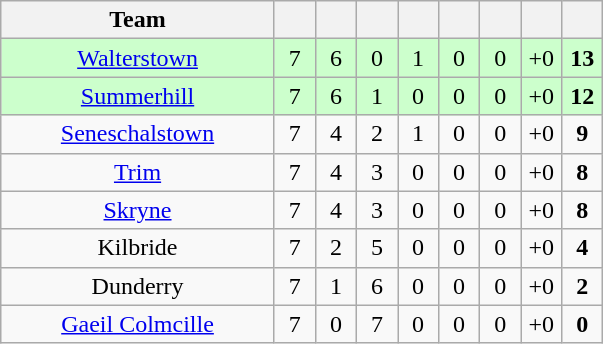<table class="wikitable" style="text-align:center">
<tr>
<th style="width:175px;">Team</th>
<th width="20"></th>
<th width="20"></th>
<th width="20"></th>
<th width="20"></th>
<th width="20"></th>
<th width="20"></th>
<th width="20"></th>
<th width="20"></th>
</tr>
<tr style="background:#cfc;">
<td><a href='#'>Walterstown</a></td>
<td>7</td>
<td>6</td>
<td>0</td>
<td>1</td>
<td>0</td>
<td>0</td>
<td>+0</td>
<td><strong>13</strong></td>
</tr>
<tr style="background:#cfc;">
<td><a href='#'>Summerhill</a></td>
<td>7</td>
<td>6</td>
<td>1</td>
<td>0</td>
<td>0</td>
<td>0</td>
<td>+0</td>
<td><strong>12</strong></td>
</tr>
<tr>
<td><a href='#'>Seneschalstown</a></td>
<td>7</td>
<td>4</td>
<td>2</td>
<td>1</td>
<td>0</td>
<td>0</td>
<td>+0</td>
<td><strong>9</strong></td>
</tr>
<tr>
<td><a href='#'>Trim</a></td>
<td>7</td>
<td>4</td>
<td>3</td>
<td>0</td>
<td>0</td>
<td>0</td>
<td>+0</td>
<td><strong>8</strong></td>
</tr>
<tr>
<td><a href='#'>Skryne</a></td>
<td>7</td>
<td>4</td>
<td>3</td>
<td>0</td>
<td>0</td>
<td>0</td>
<td>+0</td>
<td><strong>8</strong></td>
</tr>
<tr>
<td>Kilbride</td>
<td>7</td>
<td>2</td>
<td>5</td>
<td>0</td>
<td>0</td>
<td>0</td>
<td>+0</td>
<td><strong>4</strong></td>
</tr>
<tr>
<td>Dunderry</td>
<td>7</td>
<td>1</td>
<td>6</td>
<td>0</td>
<td>0</td>
<td>0</td>
<td>+0</td>
<td><strong>2</strong></td>
</tr>
<tr>
<td><a href='#'>Gaeil Colmcille</a></td>
<td>7</td>
<td>0</td>
<td>7</td>
<td>0</td>
<td>0</td>
<td>0</td>
<td>+0</td>
<td><strong>0</strong></td>
</tr>
</table>
